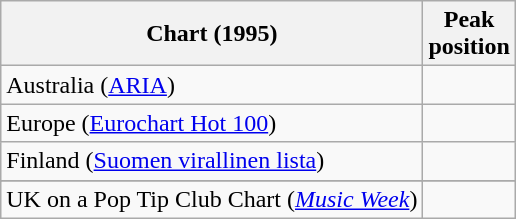<table class="wikitable sortable">
<tr>
<th>Chart (1995)</th>
<th>Peak<br>position</th>
</tr>
<tr>
<td>Australia (<a href='#'>ARIA</a>)</td>
<td></td>
</tr>
<tr>
<td>Europe (<a href='#'>Eurochart Hot 100</a>)</td>
<td></td>
</tr>
<tr>
<td>Finland (<a href='#'>Suomen virallinen lista</a>)</td>
<td></td>
</tr>
<tr>
</tr>
<tr>
</tr>
<tr>
</tr>
<tr>
</tr>
<tr>
</tr>
<tr>
<td>UK on a Pop Tip Club Chart (<em><a href='#'>Music Week</a></em>)</td>
<td></td>
</tr>
</table>
